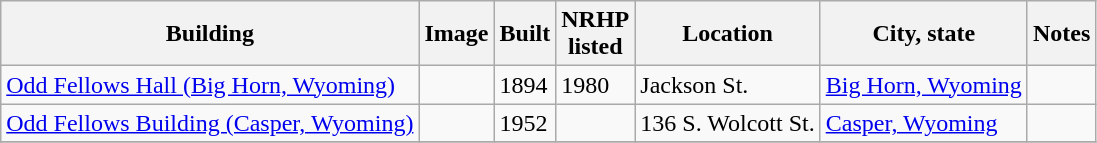<table class="wikitable sortable">
<tr>
<th>Building<br></th>
<th class="unsortable">Image</th>
<th>Built</th>
<th>NRHP<br>listed</th>
<th>Location</th>
<th>City, state</th>
<th class="unsortable">Notes</th>
</tr>
<tr>
<td><a href='#'>Odd Fellows Hall (Big Horn, Wyoming)</a></td>
<td></td>
<td>1894</td>
<td>1980</td>
<td>Jackson St.<br><small></small></td>
<td><a href='#'>Big Horn, Wyoming</a></td>
<td></td>
</tr>
<tr>
<td><a href='#'>Odd Fellows Building (Casper, Wyoming)</a></td>
<td></td>
<td>1952</td>
<td></td>
<td>136 S. Wolcott St.<br><small></small></td>
<td><a href='#'>Casper, Wyoming</a></td>
<td></td>
</tr>
<tr>
</tr>
</table>
